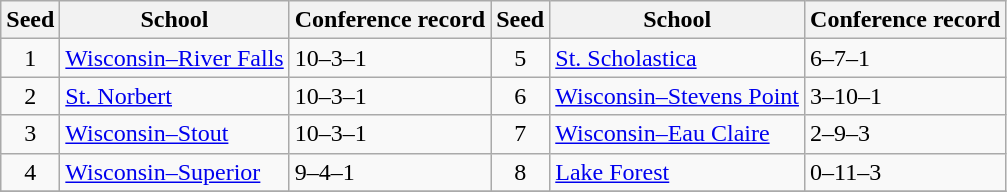<table class="wikitable">
<tr>
<th>Seed</th>
<th>School</th>
<th>Conference record</th>
<th>Seed</th>
<th>School</th>
<th>Conference record</th>
</tr>
<tr>
<td align=center>1</td>
<td><a href='#'>Wisconsin–River Falls</a></td>
<td>10–3–1</td>
<td align=center>5</td>
<td><a href='#'>St. Scholastica</a></td>
<td>6–7–1</td>
</tr>
<tr>
<td align=center>2</td>
<td><a href='#'>St. Norbert</a></td>
<td>10–3–1</td>
<td align=center>6</td>
<td><a href='#'>Wisconsin–Stevens Point</a></td>
<td>3–10–1</td>
</tr>
<tr>
<td align=center>3</td>
<td><a href='#'>Wisconsin–Stout</a></td>
<td>10–3–1</td>
<td align=center>7</td>
<td><a href='#'>Wisconsin–Eau Claire</a></td>
<td>2–9–3</td>
</tr>
<tr>
<td align=center>4</td>
<td><a href='#'>Wisconsin–Superior</a></td>
<td>9–4–1</td>
<td align=center>8</td>
<td><a href='#'>Lake Forest</a></td>
<td>0–11–3</td>
</tr>
<tr>
</tr>
</table>
